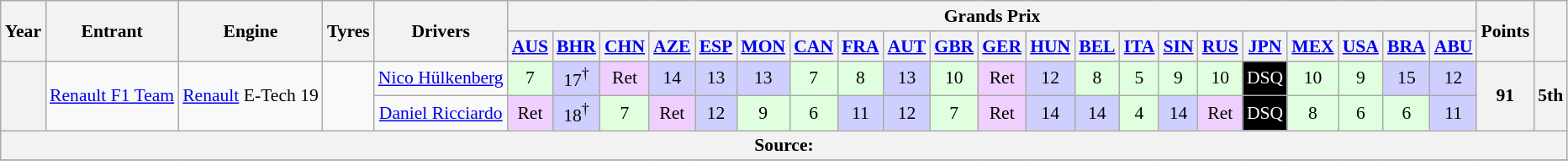<table class="wikitable" style="text-align:center; font-size:90%">
<tr>
<th rowspan="2">Year</th>
<th rowspan="2">Entrant</th>
<th rowspan="2">Engine</th>
<th rowspan="2">Tyres</th>
<th rowspan="2">Drivers</th>
<th colspan="21">Grands Prix</th>
<th rowspan="2">Points</th>
<th rowspan="2"></th>
</tr>
<tr>
<th><a href='#'>AUS</a></th>
<th><a href='#'>BHR</a></th>
<th><a href='#'>CHN</a></th>
<th><a href='#'>AZE</a></th>
<th><a href='#'>ESP</a></th>
<th><a href='#'>MON</a></th>
<th><a href='#'>CAN</a></th>
<th><a href='#'>FRA</a></th>
<th><a href='#'>AUT</a></th>
<th><a href='#'>GBR</a></th>
<th><a href='#'>GER</a></th>
<th><a href='#'>HUN</a></th>
<th><a href='#'>BEL</a></th>
<th><a href='#'>ITA</a></th>
<th><a href='#'>SIN</a></th>
<th><a href='#'>RUS</a></th>
<th><a href='#'>JPN</a></th>
<th><a href='#'>MEX</a></th>
<th><a href='#'>USA</a></th>
<th><a href='#'>BRA</a></th>
<th><a href='#'>ABU</a></th>
</tr>
<tr>
<th rowspan="2"></th>
<td rowspan="2"><a href='#'>Renault F1 Team</a></td>
<td rowspan="2"><a href='#'>Renault</a> E-Tech 19</td>
<td rowspan="2"></td>
<td><a href='#'>Nico Hülkenberg</a></td>
<td style="background:#DFFFDF;">7</td>
<td style="background:#CFCFFF;">17<sup>†</sup></td>
<td style="background:#EFCFFF;">Ret</td>
<td style="background:#CFCFFF;">14</td>
<td style="background:#CFCFFF;">13</td>
<td style="background:#CFCFFF;">13</td>
<td style="background:#DFFFDF;">7</td>
<td style="background:#DFFFDF;">8</td>
<td style="background:#CFCFFF;">13</td>
<td style="background:#DFFFDF;">10</td>
<td style="background:#EFCFFF;">Ret</td>
<td style="background:#CFCFFF;">12</td>
<td style="background:#DFFFDF;">8</td>
<td style="background:#DFFFDF;">5</td>
<td style="background:#DFFFDF;">9</td>
<td style="background:#dfffdf;">10</td>
<td style="background:#000000; color:white">DSQ</td>
<td style="background:#DFFFDF;">10</td>
<td style="background:#DFFFDF;">9</td>
<td style="background:#CFCFFF;">15</td>
<td style="background:#CFCFFF;">12</td>
<th rowspan="2">91</th>
<th rowspan="2">5th</th>
</tr>
<tr>
<td><a href='#'>Daniel Ricciardo</a></td>
<td style="background:#EFCFFF;">Ret</td>
<td style="background:#CFCFFF;">18<sup>†</sup></td>
<td style="background:#DFFFDF;">7</td>
<td style="background:#EFCFFF;">Ret</td>
<td style="background:#CFCFFF;">12</td>
<td style="background:#DFFFDF;">9</td>
<td style="background:#DFFFDF;">6</td>
<td style="background:#CFCFFF;">11</td>
<td style="background:#CFCFFF;">12</td>
<td style="background:#DFFFDF;">7</td>
<td style="background:#EFCFFF;">Ret</td>
<td style="background:#CFCFFF;">14</td>
<td style="background:#CFCFFF;">14</td>
<td style="background:#DFFFDF;">4</td>
<td style="background:#CFCFFF;">14</td>
<td style="background:#EFCFFF;">Ret</td>
<td style="background:#000000; color:white">DSQ</td>
<td style="background:#DFFFDF;">8</td>
<td style="background:#DFFFDF;">6</td>
<td style="background:#DFFFDF;">6</td>
<td style="background:#CFCFFF;">11</td>
</tr>
<tr>
<th colspan="28">Source:</th>
</tr>
<tr>
</tr>
</table>
